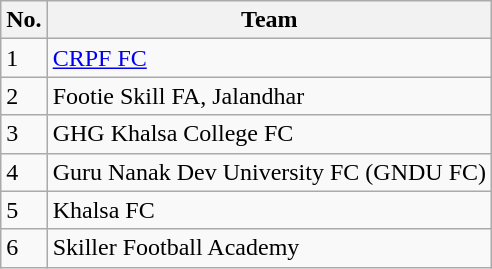<table class="wikitable">
<tr>
<th>No.</th>
<th>Team</th>
</tr>
<tr>
<td>1</td>
<td><a href='#'>CRPF FC</a></td>
</tr>
<tr>
<td>2</td>
<td>Footie Skill FA, Jalandhar</td>
</tr>
<tr>
<td>3</td>
<td>GHG Khalsa College FC</td>
</tr>
<tr>
<td>4</td>
<td>Guru Nanak Dev University FC (GNDU FC)</td>
</tr>
<tr>
<td>5</td>
<td>Khalsa FC</td>
</tr>
<tr>
<td>6</td>
<td>Skiller Football Academy</td>
</tr>
</table>
